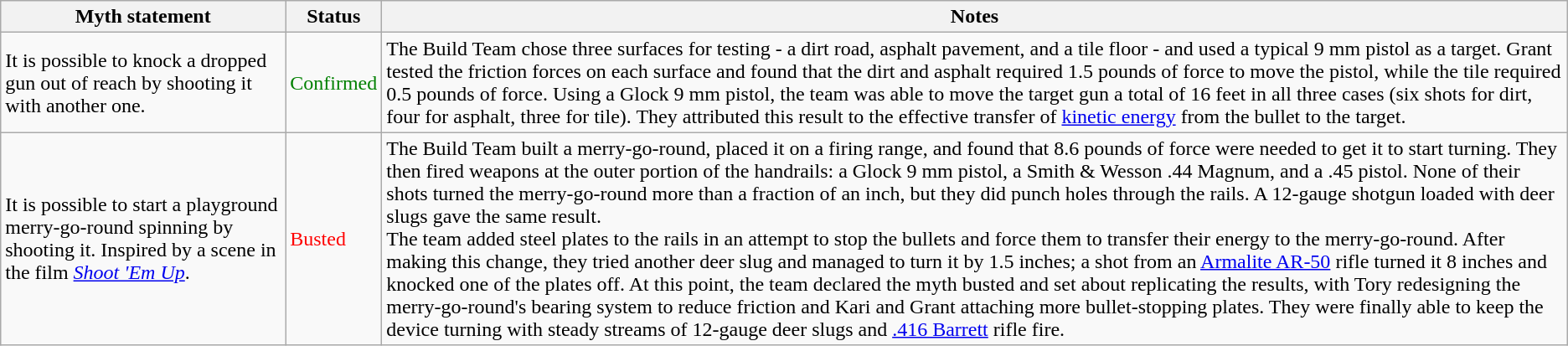<table class="wikitable plainrowheaders">
<tr>
<th>Myth statement</th>
<th>Status</th>
<th>Notes</th>
</tr>
<tr>
<td>It is possible to knock a dropped gun out of reach by shooting it with another one.</td>
<td style="color:green">Confirmed</td>
<td>The Build Team chose three surfaces for testing - a dirt road, asphalt pavement, and a tile floor - and used a typical 9 mm pistol as a target. Grant tested the friction forces on each surface and found that the dirt and asphalt required 1.5 pounds of force to move the pistol, while the tile required 0.5 pounds of force. Using a Glock 9 mm pistol, the team was able to move the target gun a total of 16 feet in all three cases (six shots for dirt, four for asphalt, three for tile). They attributed this result to the effective transfer of <a href='#'>kinetic energy</a> from the bullet to the target.</td>
</tr>
<tr>
<td>It is possible to start a playground merry-go-round spinning by shooting it. Inspired by a scene in the film <em><a href='#'>Shoot 'Em Up</a></em>.</td>
<td style="color:red">Busted</td>
<td>The Build Team built a merry-go-round, placed it on a firing range, and found that 8.6 pounds of force were needed to get it to start turning. They then fired weapons at the outer portion of the handrails: a Glock 9 mm pistol, a Smith & Wesson .44 Magnum, and a .45 pistol. None of their shots turned the merry-go-round more than a fraction of an inch, but they did punch holes through the rails. A 12-gauge shotgun loaded with deer slugs gave the same result.<br>The team added steel plates to the rails in an attempt to stop the bullets and force them to transfer their energy to the merry-go-round. After making this change, they tried another deer slug and managed to turn it by 1.5 inches; a shot from an <a href='#'>Armalite AR-50</a> rifle turned it 8 inches and knocked one of the plates off. At this point, the team declared the myth busted and set about replicating the results, with Tory redesigning the merry-go-round's bearing system to reduce friction and Kari and Grant attaching more bullet-stopping plates. They were finally able to keep the device turning with steady streams of 12-gauge deer slugs and <a href='#'>.416 Barrett</a> rifle fire.</td>
</tr>
</table>
